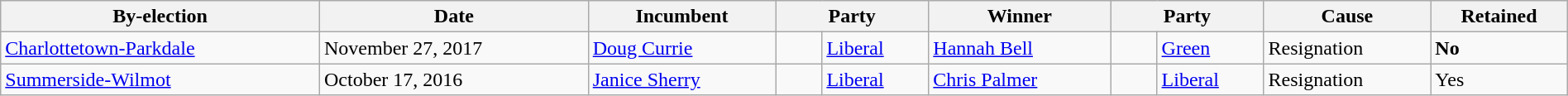<table class=wikitable style="width:100%">
<tr>
<th>By-election</th>
<th>Date</th>
<th>Incumbent</th>
<th colspan=2>Party</th>
<th>Winner</th>
<th colspan=2>Party</th>
<th>Cause</th>
<th>Retained</th>
</tr>
<tr>
<td><a href='#'>Charlottetown-Parkdale</a></td>
<td>November 27, 2017</td>
<td><a href='#'>Doug Currie</a></td>
<td>    </td>
<td><a href='#'>Liberal</a></td>
<td><a href='#'>Hannah Bell</a></td>
<td>    </td>
<td><a href='#'>Green</a></td>
<td>Resignation</td>
<td><strong>No</strong></td>
</tr>
<tr>
<td><a href='#'>Summerside-Wilmot</a></td>
<td>October 17, 2016</td>
<td><a href='#'>Janice Sherry</a></td>
<td>    </td>
<td><a href='#'>Liberal</a></td>
<td><a href='#'>Chris Palmer</a></td>
<td>    </td>
<td><a href='#'>Liberal</a></td>
<td>Resignation</td>
<td>Yes</td>
</tr>
</table>
